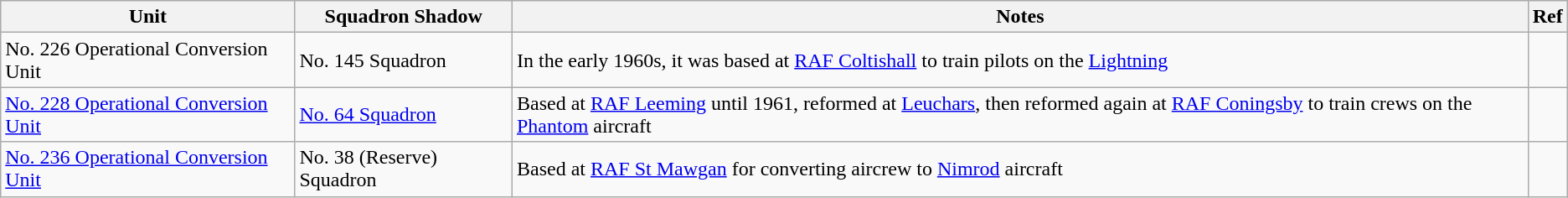<table class="wikitable">
<tr>
<th>Unit</th>
<th>Squadron Shadow</th>
<th>Notes</th>
<th>Ref</th>
</tr>
<tr>
<td>No. 226 Operational Conversion Unit</td>
<td>No. 145 Squadron</td>
<td>In the early 1960s, it was based at <a href='#'>RAF Coltishall</a> to train pilots on the <a href='#'>Lightning</a></td>
<td></td>
</tr>
<tr>
<td><a href='#'>No. 228 Operational Conversion Unit</a></td>
<td><a href='#'>No. 64 Squadron</a></td>
<td>Based at <a href='#'>RAF Leeming</a> until 1961, reformed at <a href='#'>Leuchars</a>, then reformed again at <a href='#'>RAF Coningsby</a> to train crews on the <a href='#'>Phantom</a> aircraft</td>
<td></td>
</tr>
<tr>
<td><a href='#'>No. 236 Operational Conversion Unit</a></td>
<td>No. 38 (Reserve) Squadron</td>
<td>Based at <a href='#'>RAF St Mawgan</a> for converting aircrew to <a href='#'>Nimrod</a> aircraft</td>
<td></td>
</tr>
</table>
